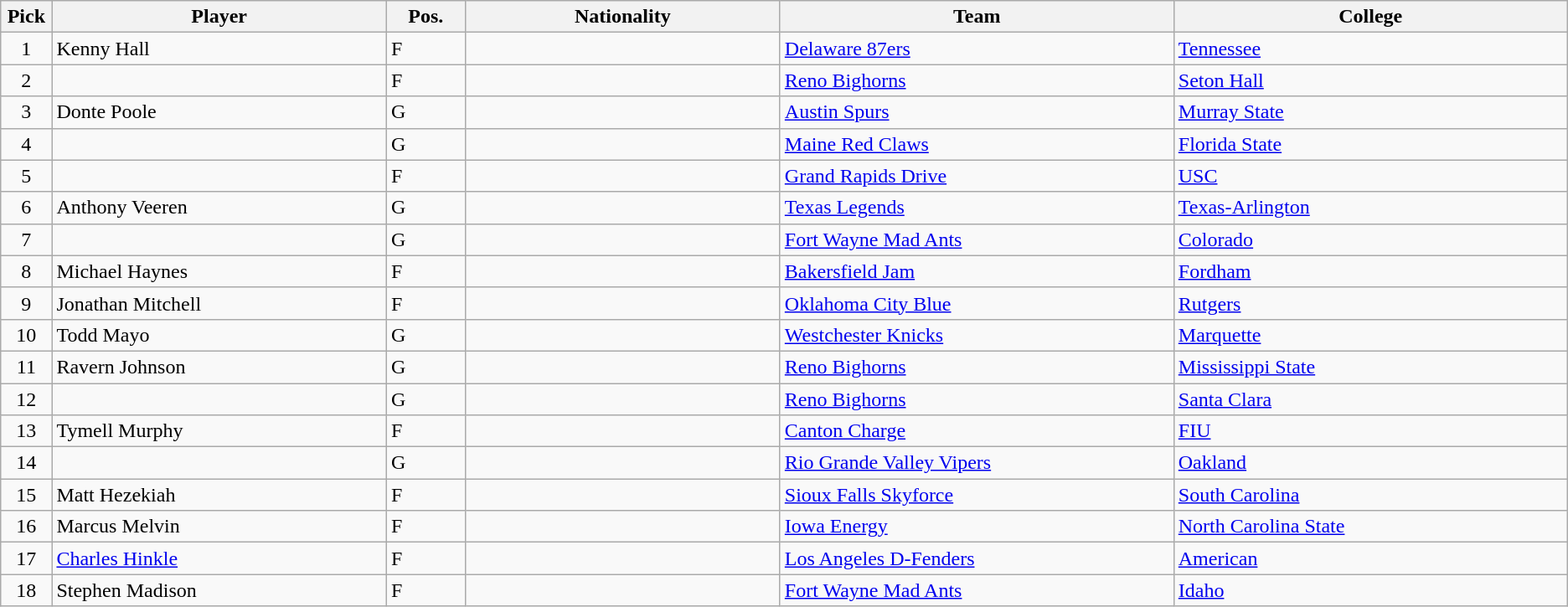<table class="wikitable sortable">
<tr>
<th width="1%">Pick</th>
<th width="17%">Player</th>
<th width="4%">Pos.</th>
<th width="16%">Nationality</th>
<th width="20%" class="unsortable">Team</th>
<th width="20%">College</th>
</tr>
<tr>
<td align=center>1</td>
<td>Kenny Hall</td>
<td>F</td>
<td></td>
<td><a href='#'>Delaware 87ers</a></td>
<td><a href='#'>Tennessee</a></td>
</tr>
<tr>
<td align=center>2</td>
<td></td>
<td>F</td>
<td></td>
<td><a href='#'>Reno Bighorns</a></td>
<td><a href='#'>Seton Hall</a></td>
</tr>
<tr>
<td align=center>3</td>
<td>Donte Poole</td>
<td>G</td>
<td></td>
<td><a href='#'>Austin Spurs</a></td>
<td><a href='#'>Murray State</a></td>
</tr>
<tr>
<td align=center>4</td>
<td></td>
<td>G</td>
<td></td>
<td><a href='#'>Maine Red Claws</a></td>
<td><a href='#'>Florida State</a></td>
</tr>
<tr>
<td align=center>5</td>
<td></td>
<td>F</td>
<td></td>
<td><a href='#'>Grand Rapids Drive</a></td>
<td><a href='#'>USC</a></td>
</tr>
<tr>
<td align=center>6</td>
<td>Anthony Veeren</td>
<td>G</td>
<td></td>
<td><a href='#'>Texas Legends</a></td>
<td><a href='#'>Texas-Arlington</a></td>
</tr>
<tr>
<td align=center>7</td>
<td></td>
<td>G</td>
<td></td>
<td><a href='#'>Fort Wayne Mad Ants</a></td>
<td><a href='#'>Colorado</a></td>
</tr>
<tr>
<td align=center>8</td>
<td>Michael Haynes</td>
<td>F</td>
<td></td>
<td><a href='#'>Bakersfield Jam</a></td>
<td><a href='#'>Fordham</a></td>
</tr>
<tr>
<td align=center>9</td>
<td>Jonathan Mitchell</td>
<td>F</td>
<td></td>
<td><a href='#'>Oklahoma City Blue</a></td>
<td><a href='#'>Rutgers</a></td>
</tr>
<tr>
<td align=center>10</td>
<td>Todd Mayo</td>
<td>G</td>
<td></td>
<td><a href='#'>Westchester Knicks</a></td>
<td><a href='#'>Marquette</a></td>
</tr>
<tr>
<td align=center>11</td>
<td>Ravern Johnson</td>
<td>G</td>
<td></td>
<td><a href='#'>Reno Bighorns</a></td>
<td><a href='#'>Mississippi State</a></td>
</tr>
<tr>
<td align=center>12</td>
<td></td>
<td>G</td>
<td></td>
<td><a href='#'>Reno Bighorns</a></td>
<td><a href='#'>Santa Clara</a></td>
</tr>
<tr>
<td align=center>13</td>
<td>Tymell Murphy</td>
<td>F</td>
<td></td>
<td><a href='#'>Canton Charge</a></td>
<td><a href='#'>FIU</a></td>
</tr>
<tr>
<td align=center>14</td>
<td></td>
<td>G</td>
<td></td>
<td><a href='#'>Rio Grande Valley Vipers</a></td>
<td><a href='#'>Oakland</a></td>
</tr>
<tr>
<td align=center>15</td>
<td>Matt Hezekiah</td>
<td>F</td>
<td></td>
<td><a href='#'>Sioux Falls Skyforce</a></td>
<td><a href='#'>South Carolina</a></td>
</tr>
<tr>
<td align=center>16</td>
<td>Marcus Melvin</td>
<td>F</td>
<td></td>
<td><a href='#'>Iowa Energy</a></td>
<td><a href='#'>North Carolina State</a></td>
</tr>
<tr>
<td align=center>17</td>
<td><a href='#'>Charles Hinkle</a></td>
<td>F</td>
<td></td>
<td><a href='#'>Los Angeles D-Fenders</a></td>
<td><a href='#'>American</a></td>
</tr>
<tr>
<td align=center>18</td>
<td>Stephen Madison</td>
<td>F</td>
<td></td>
<td><a href='#'>Fort Wayne Mad Ants</a></td>
<td><a href='#'>Idaho</a></td>
</tr>
</table>
